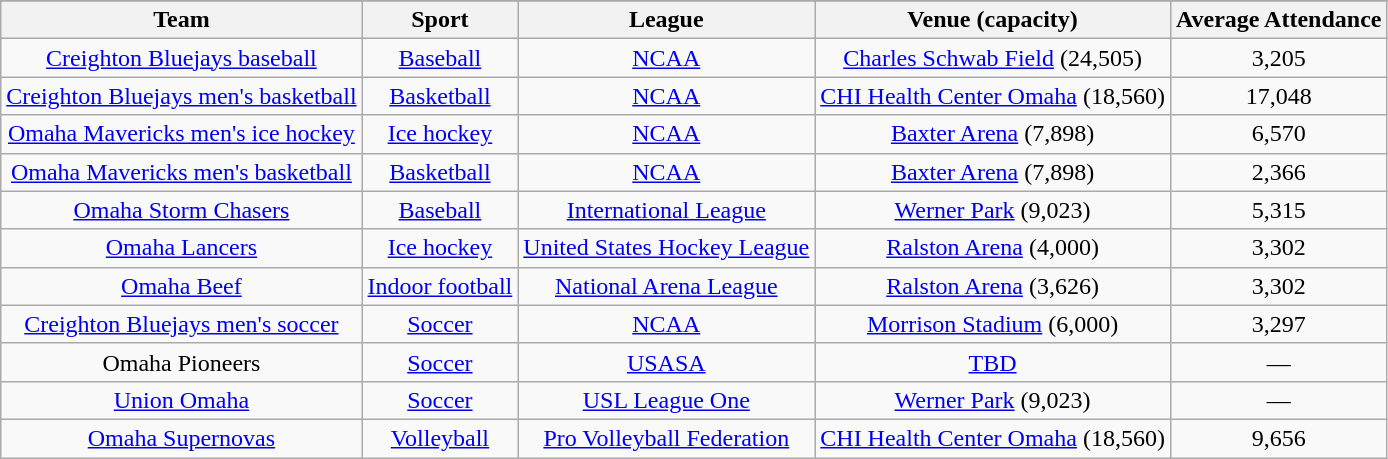<table class="wikitable" style="font-size:100%;text-align:center;">
<tr>
</tr>
<tr>
<th>Team</th>
<th>Sport</th>
<th>League</th>
<th>Venue (capacity)</th>
<th>Average Attendance</th>
</tr>
<tr>
<td><a href='#'>Creighton Bluejays baseball</a></td>
<td><a href='#'>Baseball</a></td>
<td><a href='#'>NCAA</a></td>
<td><a href='#'>Charles Schwab Field</a> (24,505)</td>
<td>3,205</td>
</tr>
<tr>
<td><a href='#'>Creighton Bluejays men's basketball</a></td>
<td><a href='#'>Basketball</a></td>
<td><a href='#'>NCAA</a></td>
<td><a href='#'>CHI Health Center Omaha</a> (18,560)</td>
<td>17,048</td>
</tr>
<tr>
<td><a href='#'>Omaha Mavericks men's ice hockey</a></td>
<td><a href='#'>Ice hockey</a></td>
<td><a href='#'>NCAA</a></td>
<td><a href='#'>Baxter Arena</a> (7,898)</td>
<td>6,570</td>
</tr>
<tr>
<td><a href='#'>Omaha Mavericks men's basketball</a></td>
<td><a href='#'>Basketball</a></td>
<td><a href='#'>NCAA</a></td>
<td><a href='#'>Baxter Arena</a> (7,898)</td>
<td>2,366</td>
</tr>
<tr>
<td><a href='#'>Omaha Storm Chasers</a></td>
<td><a href='#'>Baseball</a></td>
<td><a href='#'>International League</a></td>
<td><a href='#'>Werner Park</a> (9,023)</td>
<td align=center>5,315</td>
</tr>
<tr>
<td><a href='#'>Omaha Lancers</a></td>
<td><a href='#'>Ice hockey</a></td>
<td><a href='#'>United States Hockey League</a></td>
<td><a href='#'>Ralston Arena</a> (4,000)</td>
<td align=center>3,302</td>
</tr>
<tr>
<td><a href='#'>Omaha Beef</a></td>
<td><a href='#'>Indoor football</a></td>
<td><a href='#'>National Arena League</a></td>
<td><a href='#'>Ralston Arena</a> (3,626)</td>
<td align=center>3,302</td>
</tr>
<tr>
<td><a href='#'>Creighton Bluejays men's soccer</a></td>
<td><a href='#'>Soccer</a></td>
<td><a href='#'>NCAA</a></td>
<td><a href='#'>Morrison Stadium</a> (6,000)</td>
<td>3,297</td>
</tr>
<tr>
<td>Omaha Pioneers</td>
<td><a href='#'>Soccer</a></td>
<td><a href='#'>USASA</a></td>
<td><a href='#'>TBD</a></td>
<td>—</td>
</tr>
<tr>
<td><a href='#'>Union Omaha</a></td>
<td><a href='#'>Soccer</a></td>
<td><a href='#'>USL League One</a></td>
<td><a href='#'>Werner Park</a> (9,023)</td>
<td>—</td>
</tr>
<tr>
<td><a href='#'>Omaha Supernovas</a></td>
<td><a href='#'>Volleyball</a></td>
<td><a href='#'>Pro Volleyball Federation</a></td>
<td><a href='#'>CHI Health Center Omaha</a> (18,560)</td>
<td>9,656 </td>
</tr>
</table>
